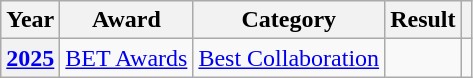<table class="wikitable plainrowheaders">
<tr align=center>
<th scope="col">Year</th>
<th scope="col">Award</th>
<th scope="col">Category</th>
<th scope="col">Result</th>
<th scope="col"></th>
</tr>
<tr>
<th scope="row"><a href='#'>2025</a></th>
<td><a href='#'>BET Awards</a></td>
<td><a href='#'>Best Collaboration</a></td>
<td></td>
<td style="text-align:center;"></td>
</tr>
</table>
